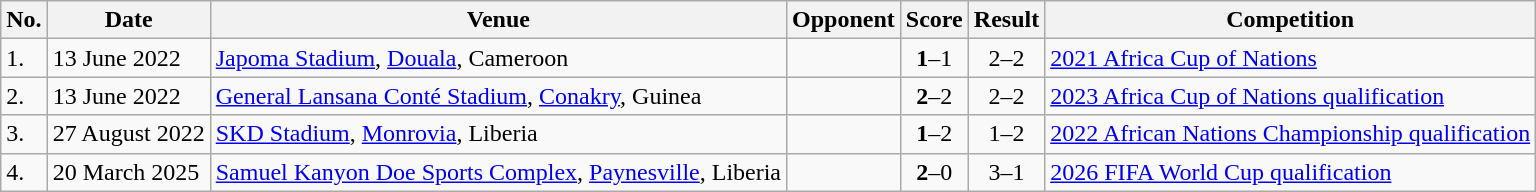<table class="wikitable">
<tr>
<th>No.</th>
<th>Date</th>
<th>Venue</th>
<th>Opponent</th>
<th>Score</th>
<th>Result</th>
<th>Competition</th>
</tr>
<tr>
<td>1.</td>
<td>13 June 2022</td>
<td><a href='#'>Japoma Stadium</a>, <a href='#'>Douala</a>, Cameroon</td>
<td></td>
<td align=center><strong>1</strong>–1</td>
<td align=center>2–2</td>
<td><a href='#'>2021 Africa Cup of Nations</a></td>
</tr>
<tr>
<td>2.</td>
<td>13 June 2022</td>
<td><a href='#'>General Lansana Conté Stadium</a>, <a href='#'>Conakry</a>, Guinea</td>
<td></td>
<td align=center><strong>2</strong>–2</td>
<td align=center>2–2</td>
<td><a href='#'>2023 Africa Cup of Nations qualification</a></td>
</tr>
<tr>
<td>3.</td>
<td>27 August 2022</td>
<td><a href='#'>SKD Stadium</a>, <a href='#'>Monrovia</a>, Liberia</td>
<td></td>
<td align=center><strong>1</strong>–2</td>
<td align=center>1–2</td>
<td><a href='#'>2022 African Nations Championship qualification</a></td>
</tr>
<tr>
<td>4.</td>
<td>20 March 2025</td>
<td><a href='#'>Samuel Kanyon Doe Sports Complex</a>, <a href='#'>Paynesville</a>, Liberia</td>
<td></td>
<td align=center><strong>2</strong>–0</td>
<td align=center>3–1</td>
<td><a href='#'>2026 FIFA World Cup qualification</a></td>
</tr>
</table>
